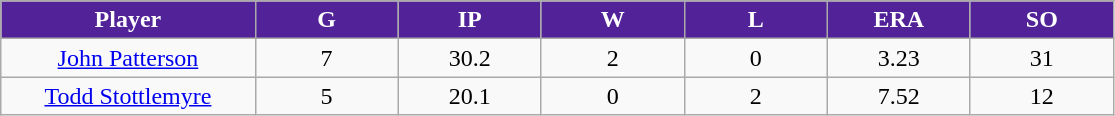<table class="wikitable sortable" style="text-align:center;">
<tr>
<th style="background:#522398;color:white;" width="16%">Player</th>
<th style="background:#522398;color:white;" width="9%">G</th>
<th style="background:#522398;color:white;" width="9%">IP</th>
<th style="background:#522398;color:white;" width="9%">W</th>
<th style="background:#522398;color:white;" width="9%">L</th>
<th style="background:#522398;color:white;" width="9%">ERA</th>
<th style="background:#522398;color:white;" width="9%">SO</th>
</tr>
<tr align="center">
<td><a href='#'>John Patterson</a></td>
<td>7</td>
<td>30.2</td>
<td>2</td>
<td>0</td>
<td>3.23</td>
<td>31</td>
</tr>
<tr align="center">
<td><a href='#'>Todd Stottlemyre</a></td>
<td>5</td>
<td>20.1</td>
<td>0</td>
<td>2</td>
<td>7.52</td>
<td>12</td>
</tr>
</table>
